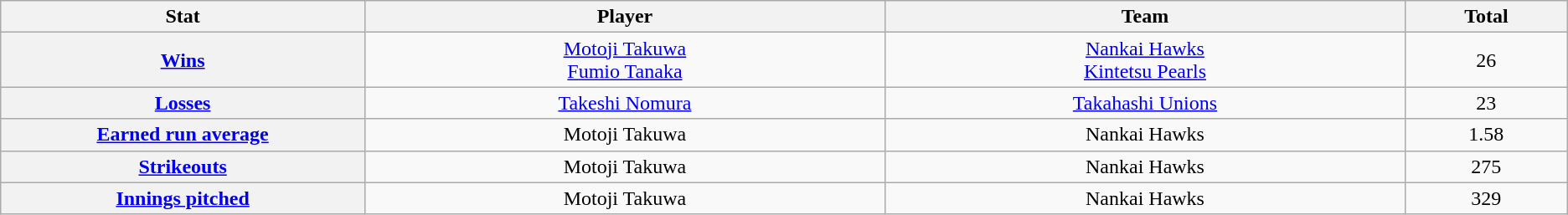<table class="wikitable" style="text-align:center;">
<tr>
<th scope="col" width="7%">Stat</th>
<th scope="col" width="10%">Player</th>
<th scope="col" width="10%">Team</th>
<th scope="col" width="3%">Total</th>
</tr>
<tr>
<th scope="row" style="text-align:center;"><a href='#'>Wins</a></th>
<td><a href='#'>Motoji Takuwa</a><br><a href='#'>Fumio Tanaka</a></td>
<td><a href='#'>Nankai Hawks</a><br><a href='#'>Kintetsu Pearls</a></td>
<td>26</td>
</tr>
<tr>
<th scope="row" style="text-align:center;"><a href='#'>Losses</a></th>
<td><a href='#'>Takeshi Nomura</a></td>
<td><a href='#'>Takahashi Unions</a></td>
<td>23</td>
</tr>
<tr>
<th scope="row" style="text-align:center;"><a href='#'>Earned run average</a></th>
<td>Motoji Takuwa</td>
<td>Nankai Hawks</td>
<td>1.58</td>
</tr>
<tr>
<th scope="row" style="text-align:center;"><a href='#'>Strikeouts</a></th>
<td>Motoji Takuwa</td>
<td>Nankai Hawks</td>
<td>275</td>
</tr>
<tr>
<th scope="row" style="text-align:center;"><a href='#'>Innings pitched</a></th>
<td>Motoji Takuwa</td>
<td>Nankai Hawks</td>
<td>329</td>
</tr>
</table>
